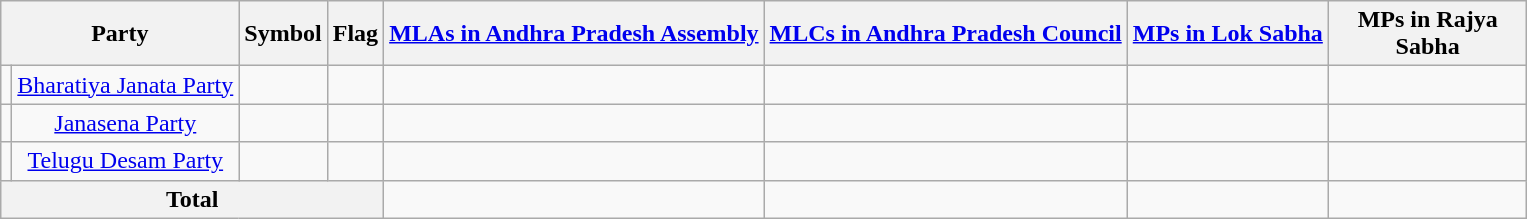<table class="wikitable sortable" style="text-align: center;">
<tr>
<th colspan=2>Party</th>
<th>Symbol</th>
<th>Flag</th>
<th><a href='#'>MLAs in Andhra Pradesh Assembly</a></th>
<th><a href='#'>MLCs in Andhra Pradesh Council</a></th>
<th><a href='#'>MPs in Lok Sabha</a></th>
<th style="width:125px;">MPs in Rajya Sabha</th>
</tr>
<tr>
<td bgcolor=></td>
<td><a href='#'>Bharatiya Janata Party</a></td>
<td></td>
<td></td>
<td></td>
<td></td>
<td></td>
<td></td>
</tr>
<tr>
<td bgcolor=></td>
<td><a href='#'>Janasena Party</a></td>
<td></td>
<td></td>
<td></td>
<td></td>
<td></td>
<td></td>
</tr>
<tr>
<td bgcolor=></td>
<td><a href='#'>Telugu Desam Party</a></td>
<td></td>
<td></td>
<td></td>
<td></td>
<td></td>
<td></td>
</tr>
<tr>
<th colspan=4>Total</th>
<td></td>
<td></td>
<td></td>
<td></td>
</tr>
</table>
